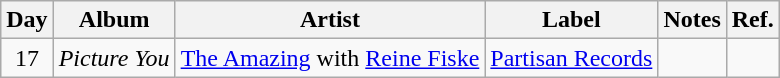<table class="wikitable">
<tr>
<th>Day</th>
<th>Album</th>
<th>Artist</th>
<th>Label</th>
<th>Notes</th>
<th>Ref.</th>
</tr>
<tr>
<td rowspan="1" style="text-align:center;">17</td>
<td><em>Picture You</em></td>
<td><a href='#'>The Amazing</a> with <a href='#'>Reine Fiske</a></td>
<td><a href='#'>Partisan Records</a></td>
<td></td>
<td style="text-align:center;"></td>
</tr>
</table>
